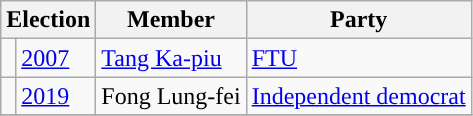<table class="wikitable">
<tr>
<th colspan="2">Election</th>
<th>Member</th>
<th>Party</th>
</tr>
<tr>
<td style="color:inherit;background-color: "></td>
<td><a href='#'>2007</a></td>
<td><a href='#'>Tang Ka-piu</a></td>
<td><a href='#'>FTU</a></td>
</tr>
<tr>
<td style="color:inherit;background:"></td>
<td><a href='#'>2019</a></td>
<td>Fong Lung-fei</td>
<td><a href='#'>Independent democrat</a></td>
</tr>
<tr>
</tr>
</table>
